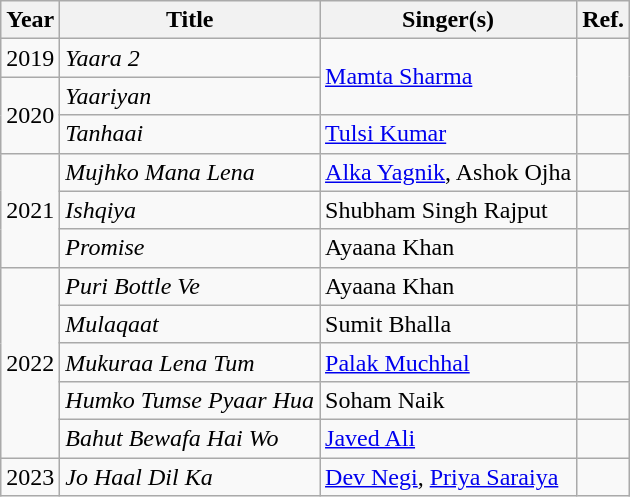<table class="wikitable">
<tr>
<th>Year</th>
<th>Title</th>
<th>Singer(s)</th>
<th>Ref.</th>
</tr>
<tr>
<td>2019</td>
<td><em>Yaara 2</em></td>
<td rowspan="2"><a href='#'>Mamta Sharma</a></td>
<td rowspan="2"></td>
</tr>
<tr>
<td rowspan="2">2020</td>
<td><em>Yaariyan</em></td>
</tr>
<tr>
<td><em>Tanhaai</em></td>
<td><a href='#'>Tulsi Kumar</a></td>
<td></td>
</tr>
<tr>
<td rowspan="3">2021</td>
<td><em>Mujhko Mana Lena</em></td>
<td><a href='#'>Alka Yagnik</a>, Ashok Ojha</td>
<td></td>
</tr>
<tr>
<td><em>Ishqiya</em></td>
<td>Shubham Singh Rajput</td>
<td></td>
</tr>
<tr>
<td><em>Promise</em></td>
<td>Ayaana Khan</td>
<td></td>
</tr>
<tr>
<td rowspan="5">2022</td>
<td><em>Puri Bottle Ve</em></td>
<td>Ayaana Khan</td>
<td></td>
</tr>
<tr>
<td><em>Mulaqaat</em></td>
<td>Sumit Bhalla</td>
<td></td>
</tr>
<tr>
<td><em>Mukuraa Lena Tum</em></td>
<td><a href='#'>Palak Muchhal</a></td>
<td></td>
</tr>
<tr>
<td><em>Humko Tumse Pyaar Hua</em></td>
<td>Soham Naik</td>
<td></td>
</tr>
<tr>
<td><em>Bahut Bewafa Hai Wo</em></td>
<td><a href='#'>Javed Ali</a></td>
<td></td>
</tr>
<tr>
<td>2023</td>
<td><em>Jo Haal Dil Ka</em></td>
<td><a href='#'>Dev Negi</a>, <a href='#'>Priya Saraiya</a></td>
<td></td>
</tr>
</table>
